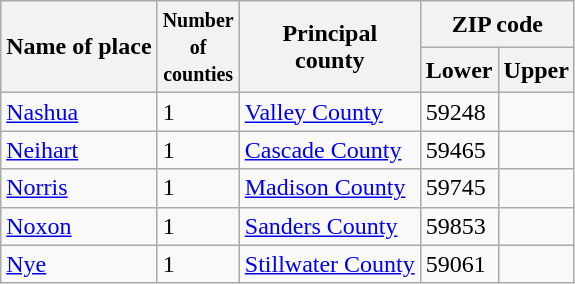<table class=wikitable>
<tr>
<th rowspan=2>Name of place</th>
<th rowspan=2><small>Number <br>of<br>counties</small></th>
<th rowspan=2>Principal <br> county</th>
<th colspan=2>ZIP code</th>
</tr>
<tr>
<th>Lower</th>
<th>Upper</th>
</tr>
<tr>
<td><a href='#'>Nashua</a></td>
<td>1</td>
<td><a href='#'>Valley County</a></td>
<td>59248</td>
<td></td>
</tr>
<tr>
<td><a href='#'>Neihart</a></td>
<td>1</td>
<td><a href='#'>Cascade County</a></td>
<td>59465</td>
<td></td>
</tr>
<tr>
<td><a href='#'>Norris</a></td>
<td>1</td>
<td><a href='#'>Madison County</a></td>
<td>59745</td>
<td></td>
</tr>
<tr>
<td><a href='#'>Noxon</a></td>
<td>1</td>
<td><a href='#'>Sanders County</a></td>
<td>59853</td>
<td></td>
</tr>
<tr>
<td><a href='#'>Nye</a></td>
<td>1</td>
<td><a href='#'>Stillwater County</a></td>
<td>59061</td>
<td></td>
</tr>
</table>
